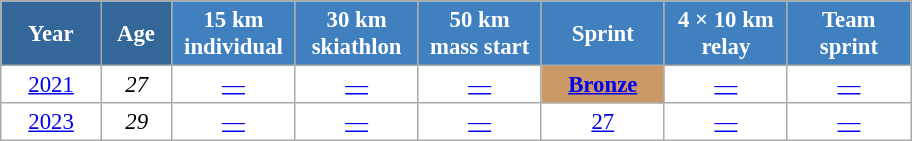<table class="wikitable" style="font-size:95%; text-align:center; border:grey solid 1px; border-collapse:collapse; background:#ffffff;">
<tr>
<th style="background-color:#369; color:white; width:60px;"> Year </th>
<th style="background-color:#369; color:white; width:40px;"> Age </th>
<th style="background-color:#4180be; color:white; width:75px;"> 15 km <br> individual </th>
<th style="background-color:#4180be; color:white; width:75px;"> 30 km <br> skiathlon </th>
<th style="background-color:#4180be; color:white; width:75px;"> 50 km <br> mass start </th>
<th style="background-color:#4180be; color:white; width:75px;"> Sprint </th>
<th style="background-color:#4180be; color:white; width:75px;"> 4 × 10 km <br> relay </th>
<th style="background-color:#4180be; color:white; width:75px;"> Team <br> sprint </th>
</tr>
<tr>
<td><a href='#'>2021</a></td>
<td><em>27</em></td>
<td><a href='#'>—</a></td>
<td><a href='#'>—</a></td>
<td><a href='#'>—</a></td>
<td style="background:#c96;"><a href='#'><strong>Bronze</strong></a></td>
<td><a href='#'>—</a></td>
<td><a href='#'>—</a></td>
</tr>
<tr>
<td><a href='#'>2023</a></td>
<td><em>29</em></td>
<td><a href='#'>—</a></td>
<td><a href='#'>—</a></td>
<td><a href='#'>—</a></td>
<td><a href='#'>27</a></td>
<td><a href='#'>—</a></td>
<td><a href='#'>—</a></td>
</tr>
</table>
